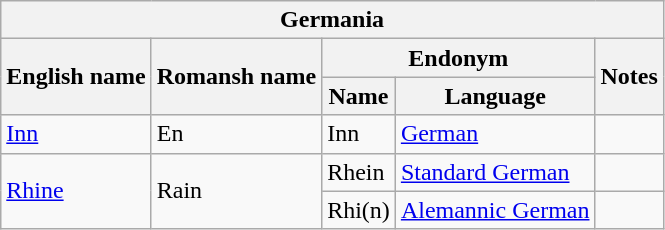<table class="wikitable sortable">
<tr>
<th colspan="5"> Germania</th>
</tr>
<tr>
<th rowspan="2">English name</th>
<th rowspan="2">Romansh name</th>
<th colspan="2">Endonym</th>
<th rowspan="2">Notes</th>
</tr>
<tr>
<th>Name</th>
<th>Language</th>
</tr>
<tr>
<td><a href='#'>Inn</a></td>
<td>En</td>
<td>Inn</td>
<td><a href='#'>German</a></td>
<td></td>
</tr>
<tr>
<td rowspan="2"><a href='#'>Rhine</a></td>
<td rowspan="2">Rain</td>
<td>Rhein</td>
<td><a href='#'>Standard German</a></td>
<td></td>
</tr>
<tr>
<td>Rhi(n)</td>
<td><a href='#'>Alemannic German</a></td>
<td></td>
</tr>
</table>
